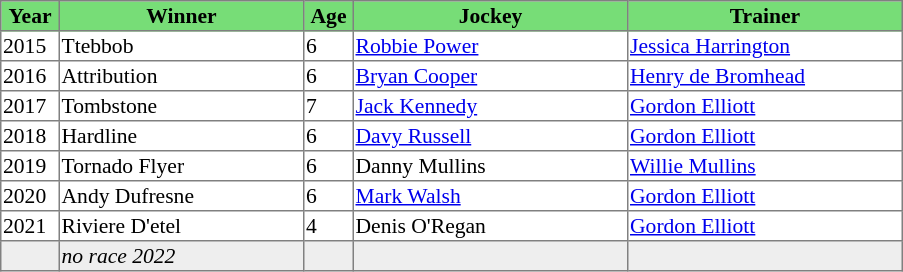<table class = "sortable" | border="1" style="border-collapse: collapse; font-size:90%">
<tr bgcolor="#77dd77" align="center">
<th style="width:36px"><strong>Year</strong></th>
<th style="width:160px"><strong>Winner</strong></th>
<th style="width:30px"><strong>Age</strong></th>
<th style="width:180px"><strong>Jockey</strong></th>
<th style="width:180px"><strong>Trainer</strong></th>
</tr>
<tr>
<td>2015</td>
<td>Ttebbob</td>
<td>6</td>
<td><a href='#'>Robbie Power</a></td>
<td><a href='#'>Jessica Harrington</a></td>
</tr>
<tr>
<td>2016</td>
<td>Attribution</td>
<td>6</td>
<td><a href='#'>Bryan Cooper</a></td>
<td><a href='#'>Henry de Bromhead</a></td>
</tr>
<tr>
<td>2017</td>
<td>Tombstone</td>
<td>7</td>
<td><a href='#'>Jack Kennedy</a></td>
<td><a href='#'>Gordon Elliott</a></td>
</tr>
<tr>
<td>2018</td>
<td>Hardline</td>
<td>6</td>
<td><a href='#'>Davy Russell</a></td>
<td><a href='#'>Gordon Elliott</a></td>
</tr>
<tr>
<td>2019</td>
<td>Tornado Flyer</td>
<td>6</td>
<td>Danny Mullins</td>
<td><a href='#'>Willie Mullins</a></td>
</tr>
<tr>
<td>2020</td>
<td>Andy Dufresne</td>
<td>6</td>
<td><a href='#'>Mark Walsh</a></td>
<td><a href='#'>Gordon Elliott</a></td>
</tr>
<tr>
<td>2021</td>
<td>Riviere D'etel</td>
<td>4</td>
<td>Denis O'Regan</td>
<td><a href='#'>Gordon Elliott</a></td>
</tr>
<tr bgcolor="#eeeeee">
<td data-sort-value="2023"></td>
<td><em>no race 2022</em></td>
<td></td>
<td></td>
<td></td>
</tr>
</table>
